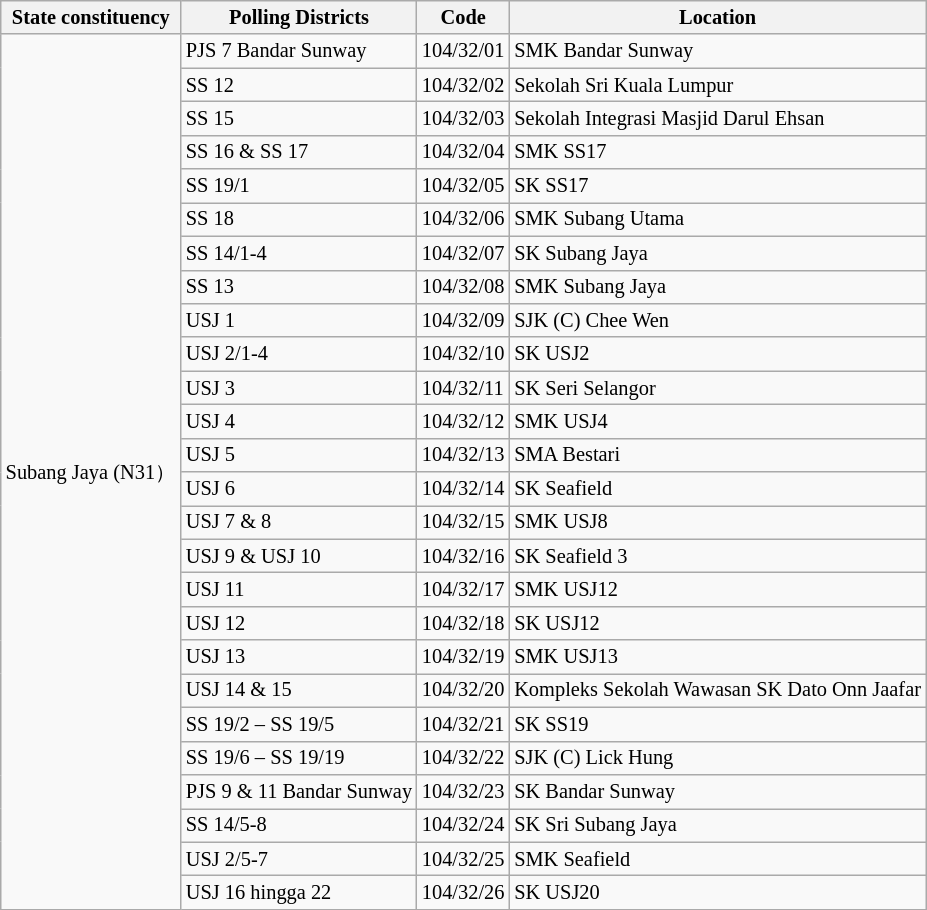<table class="wikitable sortable mw-collapsible" style="white-space:nowrap;font-size:85%">
<tr>
<th>State constituency</th>
<th>Polling Districts</th>
<th>Code</th>
<th>Location</th>
</tr>
<tr>
<td rowspan="26">Subang Jaya (N31）</td>
<td>PJS 7 Bandar Sunway</td>
<td>104/32/01</td>
<td>SMK Bandar Sunway</td>
</tr>
<tr>
<td>SS 12</td>
<td>104/32/02</td>
<td>Sekolah Sri Kuala Lumpur</td>
</tr>
<tr>
<td>SS 15</td>
<td>104/32/03</td>
<td>Sekolah Integrasi Masjid Darul Ehsan</td>
</tr>
<tr>
<td>SS 16 & SS 17</td>
<td>104/32/04</td>
<td>SMK SS17</td>
</tr>
<tr>
<td>SS 19/1</td>
<td>104/32/05</td>
<td>SK SS17</td>
</tr>
<tr>
<td>SS 18</td>
<td>104/32/06</td>
<td>SMK Subang Utama</td>
</tr>
<tr>
<td>SS 14/1-4</td>
<td>104/32/07</td>
<td>SK Subang Jaya</td>
</tr>
<tr>
<td>SS 13</td>
<td>104/32/08</td>
<td>SMK Subang Jaya</td>
</tr>
<tr>
<td>USJ 1</td>
<td>104/32/09</td>
<td>SJK (C) Chee Wen</td>
</tr>
<tr>
<td>USJ 2/1-4</td>
<td>104/32/10</td>
<td>SK USJ2</td>
</tr>
<tr>
<td>USJ 3</td>
<td>104/32/11</td>
<td>SK Seri Selangor</td>
</tr>
<tr>
<td>USJ 4</td>
<td>104/32/12</td>
<td>SMK USJ4</td>
</tr>
<tr>
<td>USJ 5</td>
<td>104/32/13</td>
<td>SMA Bestari</td>
</tr>
<tr>
<td>USJ 6</td>
<td>104/32/14</td>
<td>SK Seafield</td>
</tr>
<tr>
<td>USJ 7 & 8</td>
<td>104/32/15</td>
<td>SMK USJ8</td>
</tr>
<tr>
<td>USJ 9 & USJ 10</td>
<td>104/32/16</td>
<td>SK Seafield 3</td>
</tr>
<tr>
<td>USJ 11</td>
<td>104/32/17</td>
<td>SMK USJ12</td>
</tr>
<tr>
<td>USJ 12</td>
<td>104/32/18</td>
<td>SK USJ12</td>
</tr>
<tr>
<td>USJ 13</td>
<td>104/32/19</td>
<td>SMK USJ13</td>
</tr>
<tr>
<td>USJ 14 & 15</td>
<td>104/32/20</td>
<td>Kompleks Sekolah Wawasan SK Dato Onn Jaafar</td>
</tr>
<tr>
<td>SS 19/2 – SS 19/5</td>
<td>104/32/21</td>
<td>SK SS19</td>
</tr>
<tr>
<td>SS 19/6 – SS 19/19</td>
<td>104/32/22</td>
<td>SJK (C) Lick Hung</td>
</tr>
<tr>
<td>PJS 9 & 11 Bandar Sunway</td>
<td>104/32/23</td>
<td>SK Bandar Sunway</td>
</tr>
<tr>
<td>SS 14/5-8</td>
<td>104/32/24</td>
<td>SK Sri Subang Jaya</td>
</tr>
<tr>
<td>USJ 2/5-7</td>
<td>104/32/25</td>
<td>SMK Seafield</td>
</tr>
<tr>
<td>USJ 16 hingga 22</td>
<td>104/32/26</td>
<td>SK USJ20</td>
</tr>
</table>
